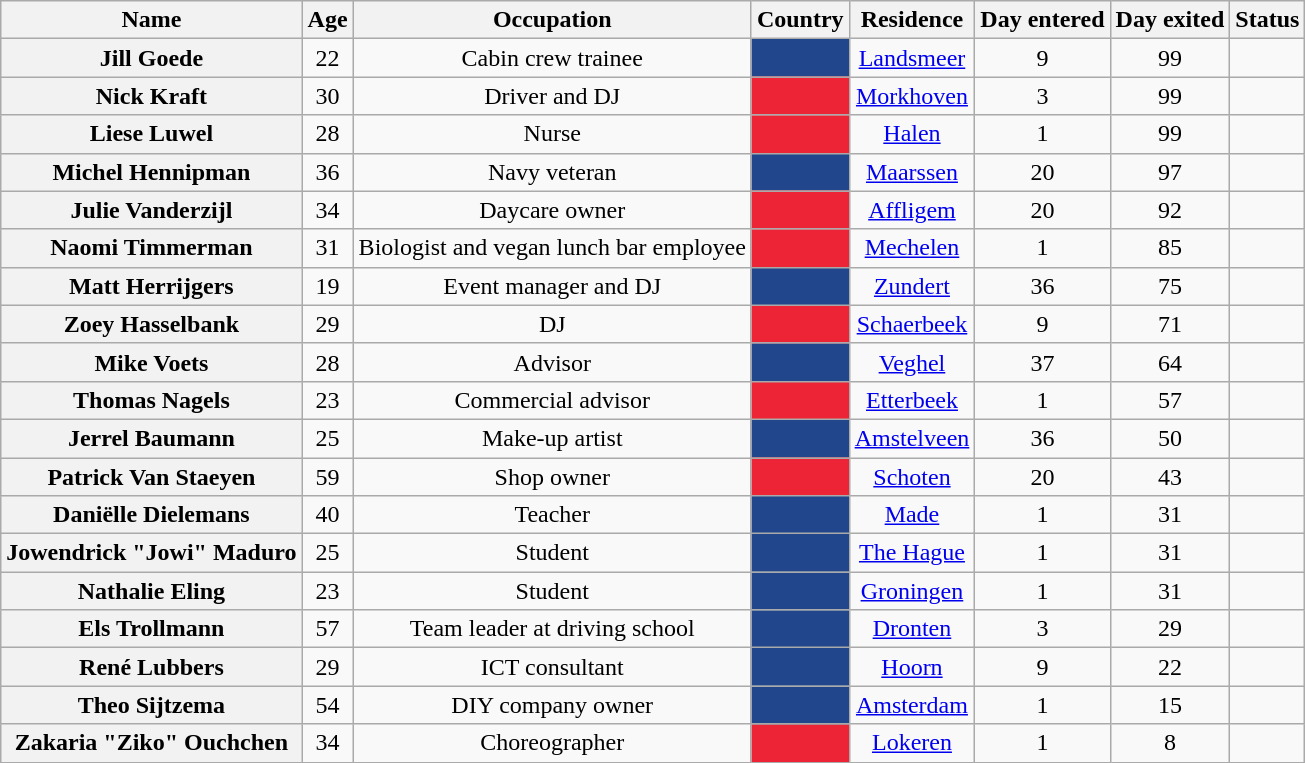<table class="wikitable sortable" style="text-align:center;">
<tr>
<th>Name</th>
<th>Age</th>
<th>Occupation</th>
<th>Country</th>
<th>Residence</th>
<th>Day entered</th>
<th>Day exited</th>
<th>Status</th>
</tr>
<tr>
<th>Jill Goede</th>
<td>22</td>
<td>Cabin crew trainee</td>
<td style="background:#21468B"></td>
<td><a href='#'>Landsmeer</a></td>
<td>9</td>
<td>99</td>
<td></td>
</tr>
<tr>
<th>Nick Kraft</th>
<td>30</td>
<td>Driver and DJ</td>
<td style="background:#ED2436"></td>
<td><a href='#'>Morkhoven</a></td>
<td>3</td>
<td>99</td>
<td></td>
</tr>
<tr>
<th>Liese Luwel</th>
<td>28</td>
<td>Nurse</td>
<td style="background:#ED2436"></td>
<td><a href='#'>Halen</a></td>
<td>1</td>
<td>99</td>
<td></td>
</tr>
<tr>
<th>Michel Hennipman</th>
<td>36</td>
<td>Navy veteran</td>
<td style="background:#21468B"></td>
<td><a href='#'>Maarssen</a></td>
<td>20</td>
<td>97</td>
<td></td>
</tr>
<tr>
<th>Julie Vanderzijl</th>
<td>34</td>
<td>Daycare owner</td>
<td style="background:#ED2436"></td>
<td><a href='#'>Affligem</a></td>
<td>20</td>
<td>92</td>
<td></td>
</tr>
<tr>
<th>Naomi Timmerman</th>
<td>31</td>
<td>Biologist and vegan lunch bar employee</td>
<td style="background:#ED2436"></td>
<td><a href='#'>Mechelen</a></td>
<td>1</td>
<td>85</td>
<td></td>
</tr>
<tr>
<th>Matt Herrijgers</th>
<td>19</td>
<td>Event manager and DJ</td>
<td style="background:#21468B"></td>
<td><a href='#'>Zundert</a></td>
<td>36</td>
<td>75</td>
<td></td>
</tr>
<tr>
<th>Zoey Hasselbank</th>
<td>29</td>
<td>DJ</td>
<td style="background:#ED2436"></td>
<td><a href='#'>Schaerbeek</a></td>
<td>9</td>
<td>71</td>
<td></td>
</tr>
<tr>
<th>Mike Voets</th>
<td>28</td>
<td>Advisor</td>
<td style="background:#21468B"></td>
<td><a href='#'>Veghel</a></td>
<td>37</td>
<td>64</td>
<td></td>
</tr>
<tr>
<th>Thomas Nagels</th>
<td>23</td>
<td>Commercial advisor</td>
<td style="background:#ED2436"></td>
<td><a href='#'>Etterbeek</a></td>
<td>1</td>
<td>57</td>
<td></td>
</tr>
<tr>
<th>Jerrel Baumann</th>
<td>25</td>
<td>Make-up artist</td>
<td style="background:#21468B"></td>
<td><a href='#'>Amstelveen</a></td>
<td>36</td>
<td>50</td>
<td></td>
</tr>
<tr>
<th>Patrick Van Staeyen</th>
<td>59</td>
<td>Shop owner</td>
<td style="background:#ED2436"></td>
<td><a href='#'>Schoten</a></td>
<td>20</td>
<td>43</td>
<td></td>
</tr>
<tr>
<th>Daniëlle Dielemans</th>
<td>40</td>
<td>Teacher</td>
<td style="background:#21468B"></td>
<td><a href='#'>Made</a></td>
<td>1</td>
<td>31</td>
<td></td>
</tr>
<tr>
<th>Jowendrick "Jowi" Maduro</th>
<td>25</td>
<td>Student</td>
<td style="background:#21468B"></td>
<td><a href='#'>The Hague</a></td>
<td>1</td>
<td>31</td>
<td></td>
</tr>
<tr>
<th>Nathalie Eling</th>
<td>23</td>
<td>Student</td>
<td style="background:#21468B"></td>
<td><a href='#'>Groningen</a></td>
<td>1</td>
<td>31</td>
<td></td>
</tr>
<tr>
<th>Els Trollmann</th>
<td>57</td>
<td>Team leader at driving school</td>
<td style="background:#21468B"></td>
<td><a href='#'>Dronten</a></td>
<td>3</td>
<td>29</td>
<td></td>
</tr>
<tr>
<th>René Lubbers</th>
<td>29</td>
<td>ICT consultant</td>
<td style="background:#21468B"></td>
<td><a href='#'>Hoorn</a></td>
<td>9</td>
<td>22</td>
<td></td>
</tr>
<tr>
<th>Theo Sijtzema</th>
<td>54</td>
<td>DIY company owner</td>
<td style="background:#21468B"></td>
<td><a href='#'>Amsterdam</a></td>
<td>1</td>
<td>15</td>
<td></td>
</tr>
<tr>
<th>Zakaria "Ziko" Ouchchen</th>
<td>34</td>
<td>Choreographer</td>
<td style="background:#ED2436"></td>
<td><a href='#'>Lokeren</a></td>
<td>1</td>
<td>8</td>
<td></td>
</tr>
</table>
